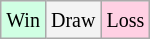<table class="wikitable">
<tr>
<td style="background-color: #d0ffe3;"><small>Win</small></td>
<td style="background-color: #f3f3f3;"><small>Draw</small></td>
<td style="background-color: #ffd0e3;"><small>Loss</small></td>
</tr>
</table>
